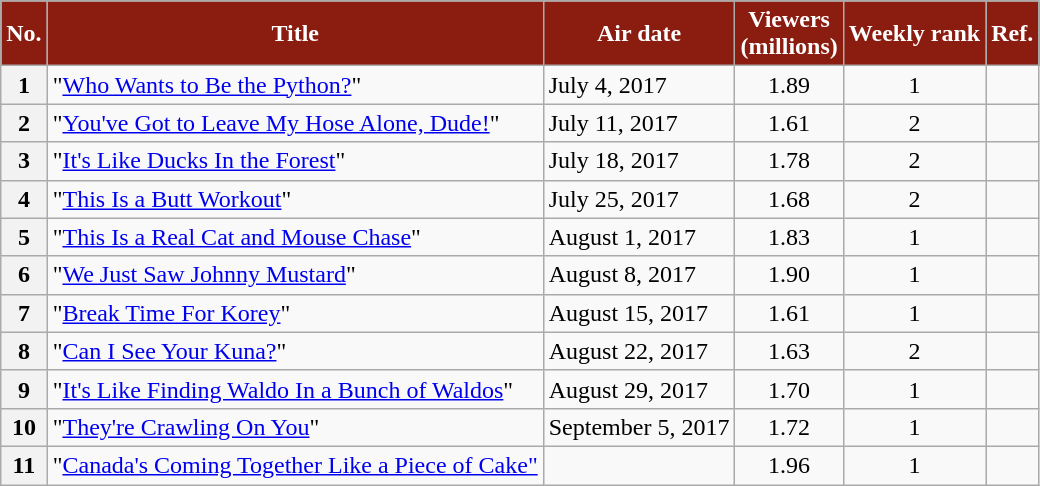<table class="wikitable" style="text-align:center">
<tr>
<th style="background:#8b1c10; color:white;">No.</th>
<th style="background:#8b1c10; color:white;">Title</th>
<th style="background:#8b1c10; color:white;">Air date</th>
<th style="background:#8b1c10; color:white;" data-sort-type="number">Viewers <br> (millions)</th>
<th style="background:#8b1c10; color:white;" data-sort-type="number">Weekly rank</th>
<th style="background:#8b1c10; color:white;">Ref.</th>
</tr>
<tr>
<th>1</th>
<td style="text-align:left;">"<a href='#'>Who Wants to Be the Python?</a>"</td>
<td style="text-align:left;">July 4, 2017</td>
<td>1.89</td>
<td>1</td>
<td></td>
</tr>
<tr>
<th>2</th>
<td style="text-align:left;">"<a href='#'>You've Got to Leave My Hose Alone, Dude!</a>"</td>
<td style="text-align:left;">July 11, 2017</td>
<td>1.61</td>
<td>2</td>
<td></td>
</tr>
<tr>
<th>3</th>
<td style="text-align:left;">"<a href='#'>It's Like Ducks In the Forest</a>"</td>
<td style="text-align:left;">July 18, 2017</td>
<td>1.78</td>
<td>2</td>
<td></td>
</tr>
<tr>
<th>4</th>
<td style="text-align:left;">"<a href='#'>This Is a Butt Workout</a>"</td>
<td style="text-align:left;">July 25, 2017</td>
<td>1.68</td>
<td>2</td>
<td></td>
</tr>
<tr>
<th>5</th>
<td style="text-align:left;">"<a href='#'>This Is a Real Cat and Mouse Chase</a>"</td>
<td style="text-align:left;">August 1, 2017</td>
<td>1.83</td>
<td>1</td>
<td></td>
</tr>
<tr>
<th>6</th>
<td style="text-align:left;">"<a href='#'>We Just Saw Johnny Mustard</a>"</td>
<td style="text-align:left;">August 8, 2017</td>
<td>1.90</td>
<td>1</td>
<td></td>
</tr>
<tr>
<th>7</th>
<td style="text-align:left;">"<a href='#'>Break Time For Korey</a>"</td>
<td style="text-align:left;">August 15, 2017</td>
<td>1.61</td>
<td>1</td>
<td></td>
</tr>
<tr>
<th>8</th>
<td style="text-align:left;">"<a href='#'>Can I See Your Kuna?</a>"</td>
<td style="text-align:left;">August 22, 2017</td>
<td>1.63</td>
<td>2</td>
<td></td>
</tr>
<tr>
<th>9</th>
<td style="text-align:left;">"<a href='#'>It's Like Finding Waldo In a Bunch of Waldos</a>"</td>
<td style="text-align:left;">August 29, 2017</td>
<td>1.70</td>
<td>1</td>
<td></td>
</tr>
<tr>
<th>10</th>
<td style="text-align:left;">"<a href='#'>They're Crawling On You</a>"</td>
<td style="text-align:left;">September 5, 2017</td>
<td>1.72</td>
<td>1</td>
<td></td>
</tr>
<tr>
<th>11</th>
<td style="text-align:left;">"<a href='#'>Canada's Coming Together Like a Piece of Cake"</a></td>
<td style="text-align:left;"></td>
<td>1.96</td>
<td>1</td>
<td></td>
</tr>
</table>
